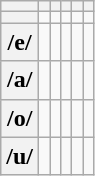<table class=wikitable style=text-align:center>
<tr>
<th></th>
<th></th>
<th></th>
<th></th>
<th></th>
<th></th>
</tr>
<tr>
<th></th>
<td></td>
<td></td>
<td></td>
<td></td>
<td></td>
</tr>
<tr>
<th>/e/</th>
<td></td>
<td></td>
<td></td>
<td></td>
<td></td>
</tr>
<tr>
<th>/a/</th>
<td></td>
<td></td>
<td></td>
<td></td>
<td></td>
</tr>
<tr>
<th>/o/</th>
<td></td>
<td></td>
<td></td>
<td></td>
<td></td>
</tr>
<tr>
<th>/u/</th>
<td></td>
<td></td>
<td></td>
<td></td>
<td></td>
</tr>
</table>
